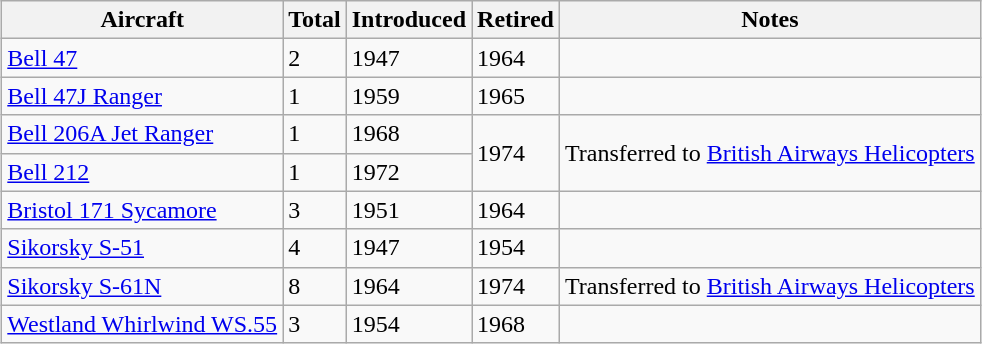<table class="wikitable" style="margin:0.5em auto; text-align:left">
<tr>
<th>Aircraft</th>
<th>Total</th>
<th>Introduced</th>
<th>Retired</th>
<th>Notes</th>
</tr>
<tr>
<td><a href='#'>Bell 47</a></td>
<td>2</td>
<td>1947</td>
<td>1964</td>
<td></td>
</tr>
<tr>
<td><a href='#'>Bell 47J Ranger</a></td>
<td>1</td>
<td>1959</td>
<td>1965</td>
<td></td>
</tr>
<tr>
<td><a href='#'>Bell 206A Jet Ranger</a></td>
<td>1</td>
<td>1968</td>
<td rowspan=2>1974</td>
<td rowspan=2>Transferred to <a href='#'>British Airways Helicopters</a></td>
</tr>
<tr>
<td><a href='#'>Bell 212</a></td>
<td>1</td>
<td>1972</td>
</tr>
<tr>
<td><a href='#'>Bristol 171 Sycamore</a></td>
<td>3</td>
<td>1951</td>
<td>1964</td>
<td></td>
</tr>
<tr>
<td><a href='#'>Sikorsky S-51</a></td>
<td>4</td>
<td>1947</td>
<td>1954</td>
<td></td>
</tr>
<tr>
<td><a href='#'>Sikorsky S-61N</a></td>
<td>8</td>
<td>1964</td>
<td>1974</td>
<td>Transferred to <a href='#'>British Airways Helicopters</a></td>
</tr>
<tr>
<td><a href='#'>Westland Whirlwind WS.55</a></td>
<td>3</td>
<td>1954</td>
<td>1968</td>
<td></td>
</tr>
</table>
